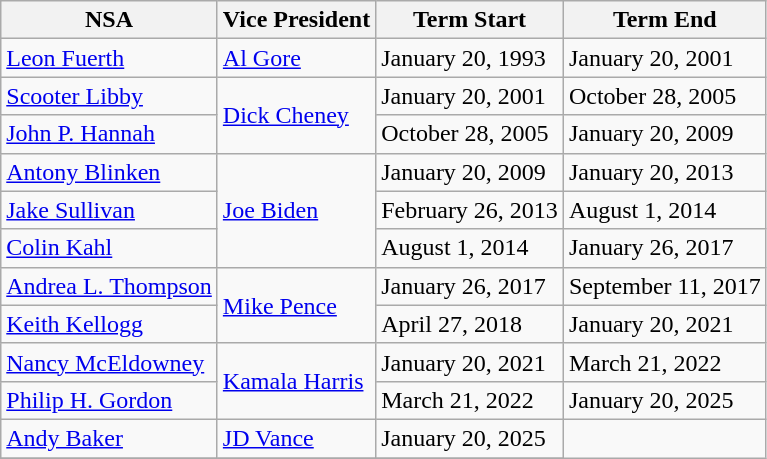<table class="wikitable">
<tr>
<th>NSA</th>
<th>Vice President</th>
<th>Term Start</th>
<th>Term End</th>
</tr>
<tr>
<td><a href='#'>Leon Fuerth</a></td>
<td><a href='#'>Al Gore</a></td>
<td>January 20, 1993</td>
<td>January 20, 2001</td>
</tr>
<tr>
<td><a href='#'>Scooter Libby</a></td>
<td rowspan="2"><a href='#'>Dick Cheney</a></td>
<td>January 20, 2001</td>
<td>October 28, 2005</td>
</tr>
<tr>
<td><a href='#'>John P. Hannah</a></td>
<td>October 28, 2005</td>
<td>January 20, 2009</td>
</tr>
<tr>
<td><a href='#'>Antony Blinken</a></td>
<td rowspan="3"><a href='#'>Joe Biden</a></td>
<td>January 20, 2009</td>
<td>January 20, 2013</td>
</tr>
<tr>
<td><a href='#'>Jake Sullivan</a></td>
<td>February 26, 2013</td>
<td>August 1, 2014</td>
</tr>
<tr>
<td><a href='#'>Colin Kahl</a></td>
<td>August 1, 2014</td>
<td>January 26, 2017</td>
</tr>
<tr>
<td><a href='#'>Andrea L. Thompson</a></td>
<td rowspan="2"><a href='#'>Mike Pence</a></td>
<td>January 26, 2017</td>
<td>September 11, 2017</td>
</tr>
<tr>
<td><a href='#'>Keith Kellogg</a></td>
<td>April 27, 2018</td>
<td>January 20, 2021</td>
</tr>
<tr>
<td><a href='#'>Nancy McEldowney</a></td>
<td rowspan="2"><a href='#'>Kamala Harris</a></td>
<td>January 20, 2021</td>
<td>March 21, 2022</td>
</tr>
<tr>
<td><a href='#'>Philip H. Gordon</a></td>
<td>March 21, 2022</td>
<td>January 20, 2025</td>
</tr>
<tr>
<td><a href='#'>Andy Baker</a></td>
<td><a href='#'>JD Vance</a></td>
<td>January 20, 2025</td>
</tr>
<tr>
</tr>
</table>
